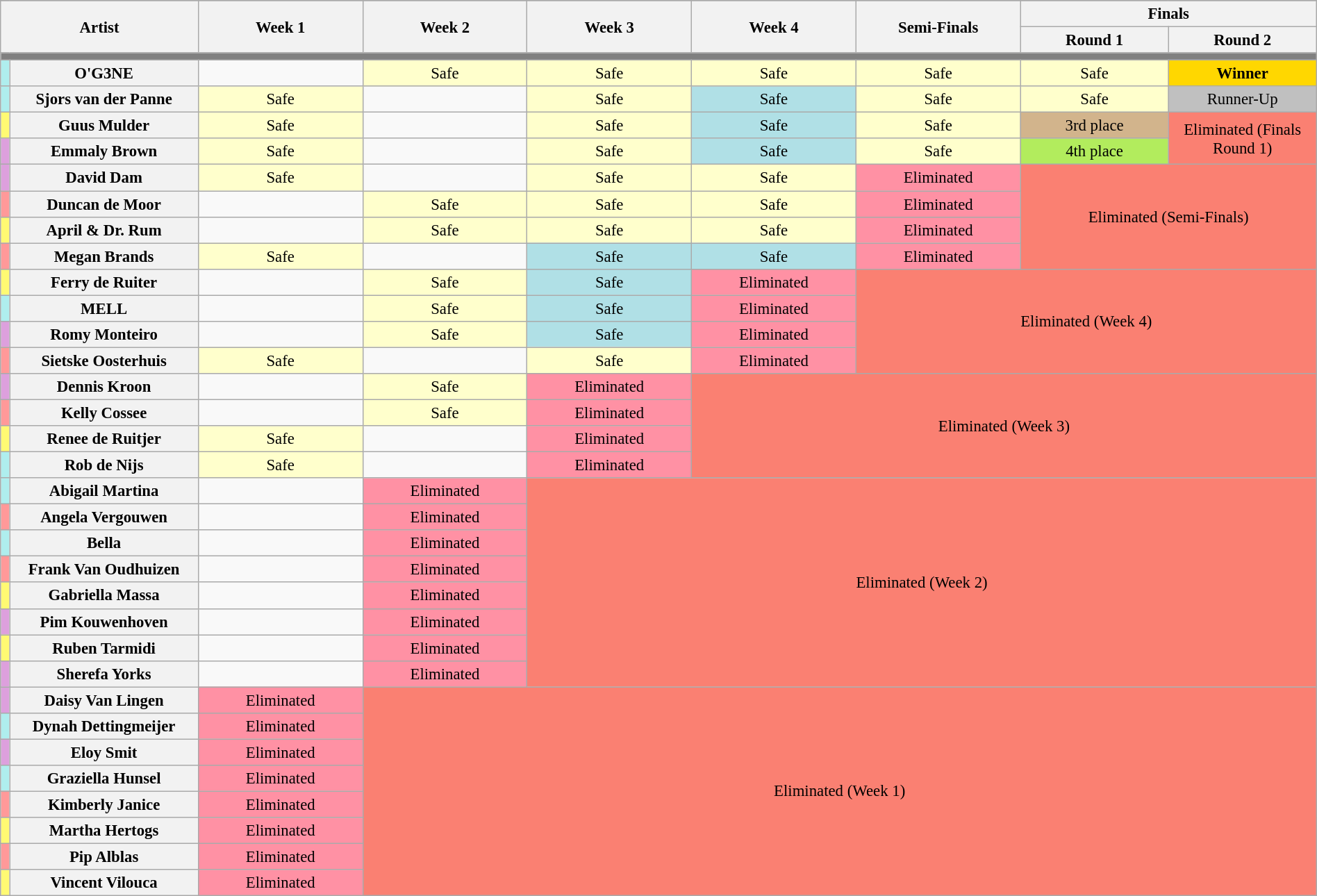<table class="wikitable"  style="text-align:center; font-size:95%; width:100%;">
<tr>
</tr>
<tr>
<th style="width:12%;" rowspan="2" colspan="2">Artist</th>
<th style="width:10%;" rowspan="2">Week 1</th>
<th style="width:10%;" rowspan="2">Week 2</th>
<th style="width:10%;" rowspan="2">Week 3</th>
<th style="width:10%;" rowspan="2">Week 4</th>
<th style="width:10%;" rowspan="2">Semi-Finals</th>
<th style="width:18%;" colspan="2">Finals</th>
</tr>
<tr>
<th style="width:9%">Round 1</th>
<th style="width:9%">Round 2</th>
</tr>
<tr>
<th colspan="9" style="background:gray;"></th>
</tr>
<tr>
<th style="background:#afeeee;"></th>
<th>O'G3NE</th>
<td></td>
<td style="background:#ffc;">Safe</td>
<td style="background:#ffc;">Safe</td>
<td style="background:#ffc;">Safe</td>
<td style="background:#ffc;">Safe</td>
<td style="background:#ffc;">Safe</td>
<td style="background:gold;"><strong>Winner</strong></td>
</tr>
<tr>
<th style="background:#afeeee;"></th>
<th>Sjors van der Panne</th>
<td style="background:#ffc;">Safe</td>
<td></td>
<td style="background:#ffc;">Safe</td>
<td style="background:#B0E0E6;">Safe</td>
<td style="background:#ffc;">Safe</td>
<td style="background:#ffc;">Safe</td>
<td style="background:silver;">Runner-Up</td>
</tr>
<tr>
<th style="background:#fffa73;"></th>
<th>Guus Mulder</th>
<td style="background:#ffc;">Safe</td>
<td></td>
<td style="background:#ffc;">Safe</td>
<td style="background:#B0E0E6;">Safe</td>
<td style="background:#ffc;">Safe</td>
<td style="background:tan;">3rd place</td>
<td rowspan="2" colspan="6" style="background:salmon;">Eliminated (Finals Round 1)</td>
</tr>
<tr>
<th style="background:#dda0dd;"></th>
<th>Emmaly Brown</th>
<td style="background:#ffc;">Safe</td>
<td></td>
<td style="background:#ffc;">Safe</td>
<td style="background:#B0E0E6;">Safe</td>
<td style="background:#ffc;">Safe</td>
<td style="background:#b2ec5d;">4th place</td>
</tr>
<tr>
<th style="background:#dda0dd;"></th>
<th>David Dam</th>
<td style="background:#ffc;">Safe</td>
<td></td>
<td style="background:#ffc;">Safe</td>
<td style="background:#ffc;">Safe</td>
<td style="background:#FF91A4;">Eliminated</td>
<td rowspan="4" colspan="6" style="background:salmon;">Eliminated (Semi-Finals)</td>
</tr>
<tr>
<th style="background:#ff9999;"></th>
<th>Duncan de Moor</th>
<td></td>
<td style="background:#ffc;">Safe</td>
<td style="background:#ffc;">Safe</td>
<td style="background:#ffc;">Safe</td>
<td style="background:#FF91A4;">Eliminated</td>
</tr>
<tr>
<th style="background:#fffa73;"></th>
<th>April & Dr. Rum</th>
<td></td>
<td style="background:#ffc;">Safe</td>
<td style="background:#ffc;">Safe</td>
<td style="background:#ffc;">Safe</td>
<td style="background:#FF91A4;">Eliminated</td>
</tr>
<tr>
<th style="background:#ff9999;"></th>
<th>Megan Brands</th>
<td style="background:#ffc;">Safe</td>
<td></td>
<td style="background:#B0E0E6;">Safe</td>
<td style="background:#B0E0E6;">Safe</td>
<td style="background:#FF91A4;">Eliminated</td>
</tr>
<tr>
<th style="background:#fffa73;"></th>
<th>Ferry de Ruiter</th>
<td></td>
<td style="background:#ffc;">Safe</td>
<td style="background:#B0E0E6;">Safe</td>
<td style="background:#FF91A4;">Eliminated</td>
<td rowspan="4" colspan="6" style="background:salmon;">Eliminated (Week 4)</td>
</tr>
<tr>
<th style="background:#afeeee;"></th>
<th>MELL</th>
<td></td>
<td style="background:#ffc;">Safe</td>
<td style="background:#B0E0E6;">Safe</td>
<td style="background:#FF91A4;">Eliminated</td>
</tr>
<tr>
<th style="background:#dda0dd;"></th>
<th>Romy Monteiro</th>
<td></td>
<td style="background:#ffc;">Safe</td>
<td style="background:#B0E0E6;">Safe</td>
<td style="background:#FF91A4;">Eliminated</td>
</tr>
<tr>
<th style="background:#ff9999;"></th>
<th>Sietske Oosterhuis</th>
<td style="background:#ffc;">Safe</td>
<td></td>
<td style="background:#ffc;">Safe</td>
<td style="background:#FF91A4;">Eliminated</td>
</tr>
<tr>
<th style="background:#dda0dd;"></th>
<th>Dennis Kroon</th>
<td></td>
<td style="background:#ffc;">Safe</td>
<td style="background:#FF91A4;">Eliminated</td>
<td rowspan="4" colspan="6" style="background:salmon;">Eliminated (Week 3)</td>
</tr>
<tr>
<th style="background:#ff9999;"></th>
<th>Kelly Cossee</th>
<td></td>
<td style="background:#ffc;">Safe</td>
<td style="background:#FF91A4;">Eliminated</td>
</tr>
<tr>
<th style="background:#fffa73;"></th>
<th>Renee de Ruitjer</th>
<td style="background:#ffc;">Safe</td>
<td></td>
<td style="background:#FF91A4;">Eliminated</td>
</tr>
<tr>
<th style="background:#afeeee;"></th>
<th>Rob de Nijs</th>
<td style="background:#ffc;">Safe</td>
<td></td>
<td style="background:#FF91A4;">Eliminated</td>
</tr>
<tr>
<th style="background:#afeeee;"></th>
<th>Abigail Martina</th>
<td></td>
<td style="background:#FF91A4;">Eliminated</td>
<td rowspan="8" colspan="6" style="background:salmon;">Eliminated (Week 2)</td>
</tr>
<tr>
<th style="background:#ff9999;"></th>
<th>Angela Vergouwen</th>
<td></td>
<td style="background:#FF91A4;">Eliminated</td>
</tr>
<tr>
<th style="background:#afeeee;"></th>
<th>Bella</th>
<td></td>
<td style="background:#FF91A4;">Eliminated</td>
</tr>
<tr>
<th style="background:#ff9999;"></th>
<th>Frank Van Oudhuizen</th>
<td></td>
<td style="background:#FF91A4;">Eliminated</td>
</tr>
<tr>
<th style="background:#fffa73;"></th>
<th>Gabriella Massa</th>
<td></td>
<td style="background:#FF91A4;">Eliminated</td>
</tr>
<tr>
<th style="background:#dda0dd;"></th>
<th>Pim Kouwenhoven</th>
<td></td>
<td style="background:#FF91A4;">Eliminated</td>
</tr>
<tr>
<th style="background:#fffa73;"></th>
<th>Ruben Tarmidi</th>
<td></td>
<td style="background:#FF91A4;">Eliminated</td>
</tr>
<tr>
<th style="background:#dda0dd;"></th>
<th>Sherefa Yorks</th>
<td></td>
<td style="background:#FF91A4;">Eliminated</td>
</tr>
<tr>
<th style="background:#dda0dd;"></th>
<th>Daisy Van Lingen</th>
<td style="background:#FF91A4;">Eliminated</td>
<td rowspan="8" colspan="6" style="background:salmon;">Eliminated (Week 1)</td>
</tr>
<tr>
<th style="background:#afeeee;"></th>
<th>Dynah Dettingmeijer</th>
<td style="background:#FF91A4;">Eliminated</td>
</tr>
<tr>
<th style="background:#dda0dd;"></th>
<th>Eloy Smit</th>
<td style="background:#FF91A4;">Eliminated</td>
</tr>
<tr>
<th style="background:#afeeee;"></th>
<th>Graziella Hunsel</th>
<td style="background:#FF91A4;">Eliminated</td>
</tr>
<tr>
<th style="background:#ff9999;"></th>
<th>Kimberly Janice</th>
<td style="background:#FF91A4;">Eliminated</td>
</tr>
<tr>
<th style="background:#fffa73;"></th>
<th>Martha Hertogs</th>
<td style="background:#FF91A4;">Eliminated</td>
</tr>
<tr>
<th style="background:#ff9999;"></th>
<th>Pip Alblas</th>
<td style="background:#FF91A4;">Eliminated</td>
</tr>
<tr>
<th style="background:#fffa73;"></th>
<th>Vincent Vilouca</th>
<td style="background:#FF91A4;">Eliminated</td>
</tr>
</table>
